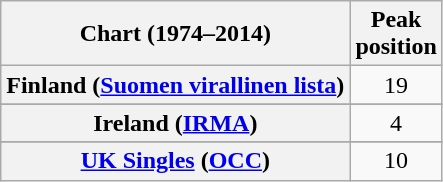<table class="wikitable sortable plainrowheaders">
<tr>
<th>Chart (1974–2014)</th>
<th>Peak<br>position</th>
</tr>
<tr>
<th scope="row">Finland (<a href='#'>Suomen virallinen lista</a>)</th>
<td style="text-align:center;">19</td>
</tr>
<tr>
</tr>
<tr>
<th scope="row">Ireland (<a href='#'>IRMA</a>)</th>
<td style="text-align:center;">4</td>
</tr>
<tr>
</tr>
<tr>
<th scope="row"><a href='#'>UK Singles</a> (<a href='#'>OCC</a>)</th>
<td style="text-align:center;">10</td>
</tr>
</table>
